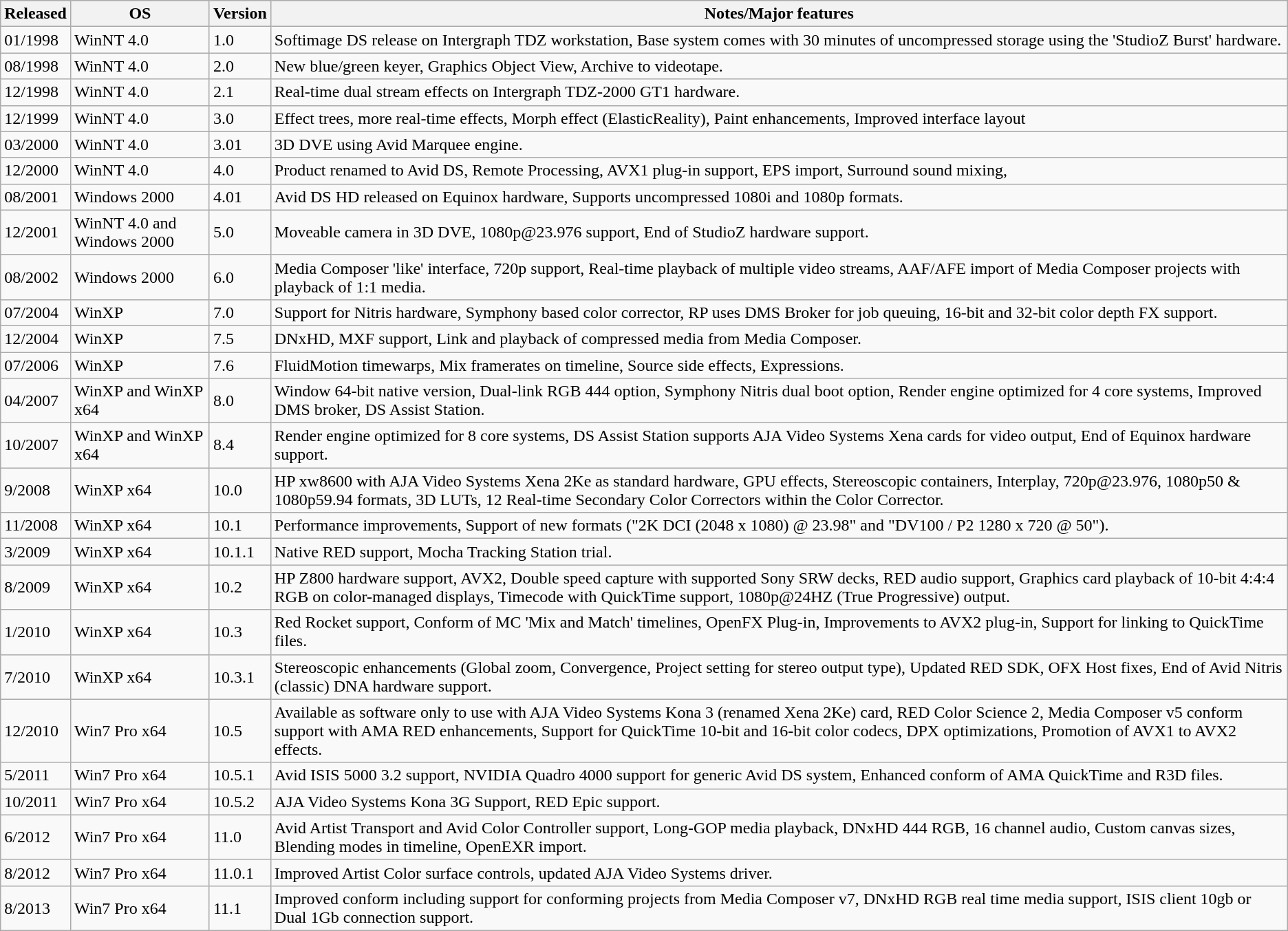<table class="wikitable">
<tr>
<th>Released</th>
<th>OS</th>
<th>Version</th>
<th>Notes/Major features</th>
</tr>
<tr>
<td>01/1998</td>
<td>WinNT 4.0</td>
<td>1.0</td>
<td>Softimage DS release on Intergraph TDZ workstation, Base system comes with 30 minutes of uncompressed storage using the 'StudioZ Burst' hardware.</td>
</tr>
<tr>
<td>08/1998</td>
<td>WinNT 4.0</td>
<td>2.0</td>
<td>New blue/green keyer, Graphics Object View, Archive to videotape.</td>
</tr>
<tr>
<td>12/1998</td>
<td>WinNT 4.0</td>
<td>2.1</td>
<td>Real-time dual stream effects on Intergraph TDZ-2000 GT1 hardware.</td>
</tr>
<tr>
<td>12/1999</td>
<td>WinNT 4.0</td>
<td>3.0</td>
<td>Effect trees, more real-time effects, Morph effect (ElasticReality), Paint enhancements, Improved interface layout</td>
</tr>
<tr>
<td>03/2000</td>
<td>WinNT 4.0</td>
<td>3.01</td>
<td>3D DVE using Avid Marquee engine.</td>
</tr>
<tr>
<td>12/2000</td>
<td>WinNT 4.0</td>
<td>4.0</td>
<td>Product renamed to Avid DS, Remote Processing, AVX1 plug-in support, EPS import, Surround sound mixing,</td>
</tr>
<tr>
<td>08/2001</td>
<td>Windows 2000</td>
<td>4.01</td>
<td>Avid DS HD released on Equinox hardware, Supports uncompressed 1080i and 1080p formats.</td>
</tr>
<tr>
<td>12/2001</td>
<td>WinNT 4.0 and Windows 2000</td>
<td>5.0</td>
<td>Moveable camera in 3D DVE, 1080p@23.976 support, End of StudioZ hardware support.</td>
</tr>
<tr>
<td>08/2002</td>
<td>Windows 2000</td>
<td>6.0</td>
<td>Media Composer 'like' interface, 720p support, Real-time playback of multiple video streams, AAF/AFE import of Media Composer projects with playback of 1:1 media.</td>
</tr>
<tr>
<td>07/2004</td>
<td>WinXP</td>
<td>7.0</td>
<td>Support for Nitris hardware, Symphony based color corrector, RP uses DMS Broker for job queuing, 16-bit and 32-bit color depth FX support.</td>
</tr>
<tr>
<td>12/2004</td>
<td>WinXP</td>
<td>7.5</td>
<td>DNxHD, MXF support, Link and playback of compressed media from Media Composer.</td>
</tr>
<tr>
<td>07/2006</td>
<td>WinXP</td>
<td>7.6</td>
<td>FluidMotion timewarps, Mix framerates on timeline, Source side effects, Expressions.</td>
</tr>
<tr>
<td>04/2007</td>
<td>WinXP and WinXP x64</td>
<td>8.0</td>
<td>Window 64-bit native version, Dual-link RGB 444 option, Symphony Nitris dual boot option, Render engine optimized for 4 core systems, Improved DMS broker, DS Assist Station.</td>
</tr>
<tr>
<td>10/2007</td>
<td>WinXP and WinXP x64</td>
<td>8.4</td>
<td>Render engine optimized for 8 core systems, DS Assist Station supports AJA Video Systems Xena cards for video output, End of Equinox hardware support.</td>
</tr>
<tr>
<td>9/2008</td>
<td>WinXP x64</td>
<td>10.0</td>
<td>HP xw8600 with AJA Video Systems Xena 2Ke as standard hardware, GPU effects, Stereoscopic containers, Interplay, 720p@23.976, 1080p50 & 1080p59.94 formats, 3D LUTs, 12 Real-time Secondary Color Correctors within the Color Corrector.</td>
</tr>
<tr>
<td>11/2008</td>
<td>WinXP x64</td>
<td>10.1</td>
<td>Performance improvements, Support of new formats ("2K DCI (2048 x 1080) @ 23.98" and "DV100 / P2 1280 x 720 @ 50").</td>
</tr>
<tr>
<td>3/2009</td>
<td>WinXP x64</td>
<td>10.1.1</td>
<td>Native RED support, Mocha Tracking Station trial.</td>
</tr>
<tr>
<td>8/2009</td>
<td>WinXP x64</td>
<td>10.2</td>
<td>HP Z800 hardware support, AVX2, Double speed capture with supported Sony SRW decks, RED audio support, Graphics card playback of 10-bit 4:4:4 RGB on color-managed displays, Timecode with QuickTime support, 1080p@24HZ (True Progressive) output.</td>
</tr>
<tr>
<td>1/2010</td>
<td>WinXP x64</td>
<td>10.3</td>
<td>Red Rocket support, Conform of MC 'Mix and Match' timelines, OpenFX Plug-in, Improvements to AVX2 plug-in, Support for linking to QuickTime files.</td>
</tr>
<tr>
<td>7/2010</td>
<td>WinXP x64</td>
<td>10.3.1</td>
<td>Stereoscopic enhancements (Global zoom, Convergence, Project setting for stereo output type), Updated RED SDK, OFX Host fixes, End of Avid Nitris (classic) DNA hardware support.</td>
</tr>
<tr>
<td>12/2010</td>
<td>Win7 Pro x64</td>
<td>10.5</td>
<td>Available as software only to use with AJA Video Systems Kona 3 (renamed Xena 2Ke) card, RED Color Science 2, Media Composer v5 conform support with AMA RED enhancements, Support for QuickTime 10-bit and 16-bit color codecs, DPX optimizations, Promotion of AVX1 to AVX2 effects.</td>
</tr>
<tr>
<td>5/2011</td>
<td>Win7 Pro x64</td>
<td>10.5.1</td>
<td>Avid ISIS 5000 3.2 support, NVIDIA Quadro 4000 support for generic Avid DS system, Enhanced conform of AMA QuickTime and R3D files.</td>
</tr>
<tr>
<td>10/2011</td>
<td>Win7 Pro x64</td>
<td>10.5.2</td>
<td>AJA Video Systems Kona 3G Support, RED Epic support.</td>
</tr>
<tr>
<td>6/2012</td>
<td>Win7 Pro x64</td>
<td>11.0</td>
<td>Avid Artist Transport and Avid Color Controller support, Long-GOP media playback, DNxHD 444 RGB, 16 channel audio, Custom canvas sizes, Blending modes in timeline, OpenEXR import.</td>
</tr>
<tr>
<td>8/2012</td>
<td>Win7 Pro x64</td>
<td>11.0.1</td>
<td>Improved Artist Color surface controls, updated AJA Video Systems driver.</td>
</tr>
<tr>
<td>8/2013</td>
<td>Win7 Pro x64</td>
<td>11.1</td>
<td>Improved conform including support for conforming projects from Media Composer v7, DNxHD RGB real time media support, ISIS client 10gb or Dual 1Gb connection support.</td>
</tr>
</table>
